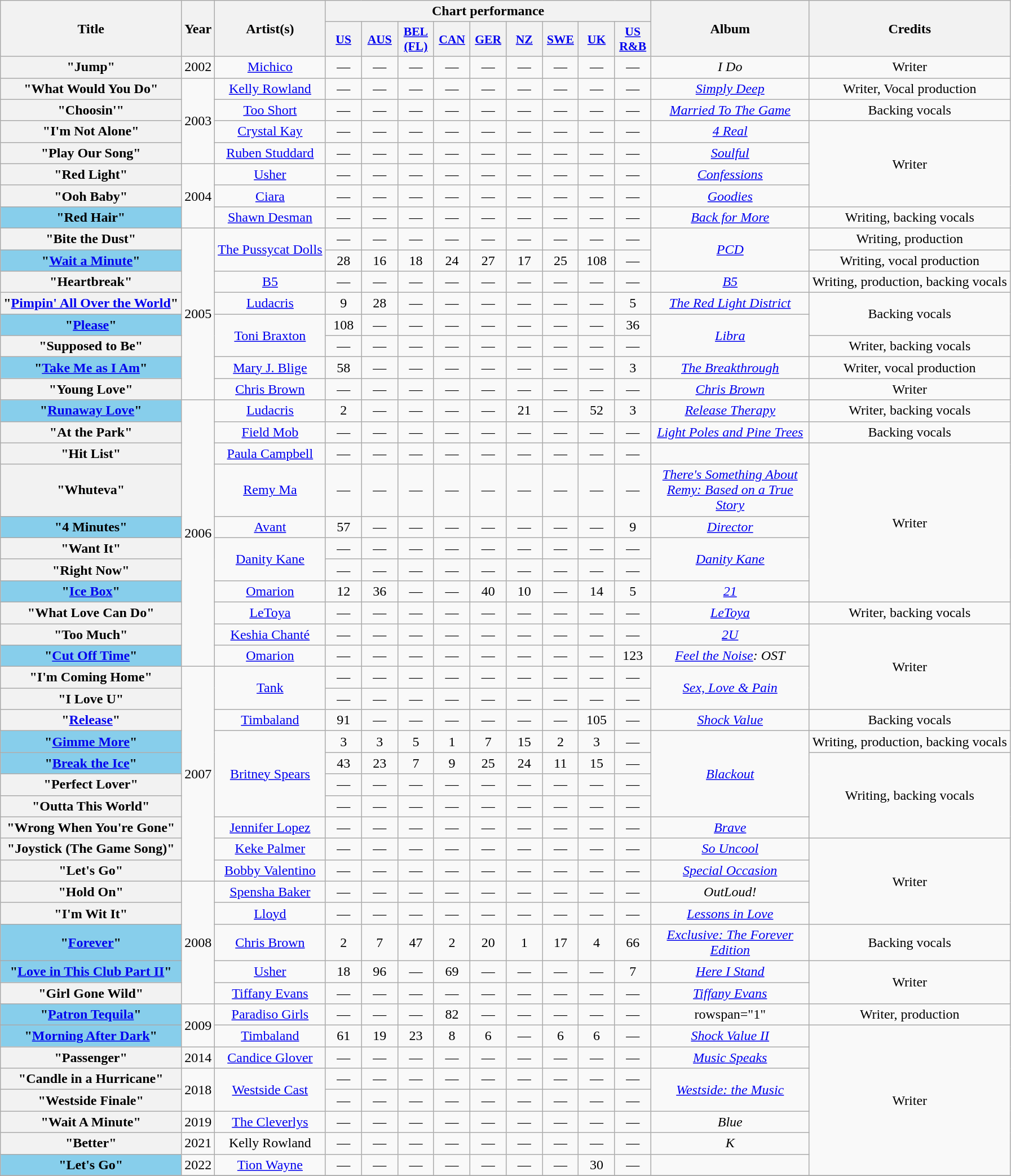<table class="wikitable plainrowheaders" style="text-align:center;">
<tr>
<th scope="col" rowspan="2">Title</th>
<th scope="col" rowspan="2">Year</th>
<th scope="col" rowspan="2">Artist(s)</th>
<th scope="col" colspan="9">Chart performance</th>
<th scope="col" style="width:180px;" rowspan="2">Album</th>
<th scope="col" rowspan="2">Credits</th>
</tr>
<tr>
<th scope="col" style="width:2.5em; font-size:90%;"><a href='#'>US</a></th>
<th scope="col" style="width:2.5em; font-size:90%;"><a href='#'>AUS</a></th>
<th scope="col" style="width:2.5em; font-size:90%;"><a href='#'>BEL<br>(FL)</a></th>
<th scope="col" style="width:2.5em; font-size:90%;"><a href='#'>CAN</a></th>
<th scope="col" style="width:2.5em; font-size:90%;"><a href='#'>GER</a></th>
<th scope="col" style="width:2.5em; font-size:90%;"><a href='#'>NZ</a></th>
<th scope="col" style="width:2.5em; font-size:90%;"><a href='#'>SWE</a></th>
<th scope="col" style="width:2.5em; font-size:90%;"><a href='#'>UK</a></th>
<th scope="col" style="width:2.5em; font-size:90%;"><a href='#'>US<br>R&B</a></th>
</tr>
<tr>
<th scope="row">"Jump"</th>
<td rowspan="1">2002</td>
<td><a href='#'>Michico</a></td>
<td>—</td>
<td>—</td>
<td>—</td>
<td>—</td>
<td>—</td>
<td>—</td>
<td>—</td>
<td>—</td>
<td>—</td>
<td><em>I Do</em></td>
<td>Writer</td>
</tr>
<tr>
<th scope="row">"What Would You Do"</th>
<td rowspan="4">2003</td>
<td rowspan="1"><a href='#'>Kelly Rowland</a></td>
<td>—</td>
<td>—</td>
<td>—</td>
<td>—</td>
<td>—</td>
<td>—</td>
<td>—</td>
<td>—</td>
<td>—</td>
<td rowspan="1"><em><a href='#'>Simply Deep</a><br></em></td>
<td rowspan="1">Writer, Vocal production</td>
</tr>
<tr>
<th scope="row">"Choosin'"</th>
<td><a href='#'>Too Short</a></td>
<td>—</td>
<td>—</td>
<td>—</td>
<td>—</td>
<td>—</td>
<td>—</td>
<td>—</td>
<td>—</td>
<td>—</td>
<td><em><a href='#'>Married To The Game</a></em></td>
<td>Backing vocals</td>
</tr>
<tr>
<th scope="row">"I'm Not Alone"</th>
<td><a href='#'>Crystal Kay</a></td>
<td>—</td>
<td>—</td>
<td>—</td>
<td>—</td>
<td>—</td>
<td>—</td>
<td>—</td>
<td>—</td>
<td>—</td>
<td><em><a href='#'>4 Real</a></em></td>
<td rowspan="4">Writer</td>
</tr>
<tr>
<th scope="row">"Play Our Song"</th>
<td><a href='#'>Ruben Studdard</a></td>
<td>—</td>
<td>—</td>
<td>—</td>
<td>—</td>
<td>—</td>
<td>—</td>
<td>—</td>
<td>—</td>
<td>—</td>
<td><em><a href='#'>Soulful</a></em></td>
</tr>
<tr>
<th scope="row">"Red Light"<br></th>
<td rowspan="3">2004</td>
<td><a href='#'>Usher</a></td>
<td>—</td>
<td>—</td>
<td>—</td>
<td>—</td>
<td>—</td>
<td>—</td>
<td>—</td>
<td>—</td>
<td>—</td>
<td><em><a href='#'>Confessions<br></a></em></td>
</tr>
<tr>
<th scope="row">"Ooh Baby"</th>
<td><a href='#'>Ciara</a></td>
<td>—</td>
<td>—</td>
<td>—</td>
<td>—</td>
<td>—</td>
<td>—</td>
<td>—</td>
<td>—</td>
<td>—</td>
<td><em><a href='#'>Goodies</a></em></td>
</tr>
<tr>
<th scope="row" style="background:#87CEEB">"Red Hair"</th>
<td><a href='#'>Shawn Desman</a></td>
<td>—</td>
<td>—</td>
<td>—</td>
<td>—</td>
<td>—</td>
<td>—</td>
<td>—</td>
<td>—</td>
<td>—</td>
<td><em><a href='#'>Back for More</a></em></td>
<td>Writing, backing vocals</td>
</tr>
<tr>
<th scope="row">"Bite the Dust"</th>
<td rowspan="8">2005</td>
<td rowspan="2"><a href='#'>The Pussycat Dolls</a></td>
<td>—</td>
<td>—</td>
<td>—</td>
<td>—</td>
<td>—</td>
<td>—</td>
<td>—</td>
<td>—</td>
<td>—</td>
<td rowspan="2"><em><a href='#'>PCD</a></em></td>
<td>Writing, production</td>
</tr>
<tr>
<th scope="row" style="background:#87CEEB">"<a href='#'>Wait a Minute</a>"<br></th>
<td>28</td>
<td>16</td>
<td>18</td>
<td>24</td>
<td>27</td>
<td>17</td>
<td>25</td>
<td>108</td>
<td>—</td>
<td>Writing, vocal production</td>
</tr>
<tr>
<th scope="row">"Heartbreak"</th>
<td><a href='#'>B5</a></td>
<td>—</td>
<td>—</td>
<td>—</td>
<td>—</td>
<td>—</td>
<td>—</td>
<td>—</td>
<td>—</td>
<td>—</td>
<td><em><a href='#'>B5</a></em></td>
<td>Writing, production, backing vocals</td>
</tr>
<tr>
<th scope="row">"<a href='#'>Pimpin' All Over the World</a>"<br></th>
<td rowspan="1"><a href='#'>Ludacris</a></td>
<td>9</td>
<td>28</td>
<td>—</td>
<td>—</td>
<td>—</td>
<td>—</td>
<td>—</td>
<td>—</td>
<td>5</td>
<td rowspan="1"><em><a href='#'>The Red Light District</a></em></td>
<td rowspan="2">Backing vocals</td>
</tr>
<tr>
<th scope="row" style="background:#87CEEB">"<a href='#'>Please</a>"</th>
<td rowspan="2"><a href='#'>Toni Braxton</a></td>
<td>108</td>
<td>—</td>
<td>—</td>
<td>—</td>
<td>—</td>
<td>—</td>
<td>—</td>
<td>—</td>
<td>36</td>
<td rowspan="2"><em><a href='#'>Libra</a></em></td>
</tr>
<tr>
<th scope="row">"Supposed to Be"</th>
<td>—</td>
<td>—</td>
<td>—</td>
<td>—</td>
<td>—</td>
<td>—</td>
<td>—</td>
<td>—</td>
<td>—</td>
<td>Writer, backing vocals</td>
</tr>
<tr>
<th scope="row" style="background:#87CEEB">"<a href='#'>Take Me as I Am</a>"</th>
<td rowspan="1"><a href='#'>Mary J. Blige</a></td>
<td>58</td>
<td>—</td>
<td>—</td>
<td>—</td>
<td>—</td>
<td>—</td>
<td>—</td>
<td>—</td>
<td>3</td>
<td rowspan="1"><em><a href='#'>The Breakthrough</a></em></td>
<td>Writer, vocal production</td>
</tr>
<tr>
<th scope="row">"Young Love"</th>
<td><a href='#'>Chris Brown</a></td>
<td>—</td>
<td>—</td>
<td>—</td>
<td>—</td>
<td>—</td>
<td>—</td>
<td>—</td>
<td>—</td>
<td>—</td>
<td><em><a href='#'>Chris Brown</a></em></td>
<td>Writer</td>
</tr>
<tr>
<th scope="row" style="background:#87CEEB">"<a href='#'>Runaway Love</a>"<br></th>
<td rowspan="11">2006</td>
<td rowspan="1"><a href='#'>Ludacris</a></td>
<td>2</td>
<td>—</td>
<td>—</td>
<td>—</td>
<td>—</td>
<td>21</td>
<td>—</td>
<td>52</td>
<td>3</td>
<td rowspan="1"><em><a href='#'>Release Therapy</a></em></td>
<td>Writer, backing vocals</td>
</tr>
<tr>
<th scope="row">"At the Park"</th>
<td><a href='#'>Field Mob</a></td>
<td>—</td>
<td>—</td>
<td>—</td>
<td>—</td>
<td>—</td>
<td>—</td>
<td>—</td>
<td>—</td>
<td>—</td>
<td><em><a href='#'>Light Poles and Pine Trees</a></em></td>
<td>Backing vocals</td>
</tr>
<tr>
<th scope="row">"Hit List"</th>
<td><a href='#'>Paula Campbell</a></td>
<td>—</td>
<td>—</td>
<td>—</td>
<td>—</td>
<td>—</td>
<td>—</td>
<td>—</td>
<td>—</td>
<td>—</td>
<td></td>
<td rowspan="6">Writer</td>
</tr>
<tr>
<th scope="row">"Whuteva"</th>
<td><a href='#'>Remy Ma</a></td>
<td>—</td>
<td>—</td>
<td>—</td>
<td>—</td>
<td>—</td>
<td>—</td>
<td>—</td>
<td>—</td>
<td>—</td>
<td><em><a href='#'>There's Something About Remy: Based on a True Story</a></em></td>
</tr>
<tr>
<th scope="row" style="background:#87CEEB">"4 Minutes"</th>
<td rowspan="1"><a href='#'>Avant</a></td>
<td>57</td>
<td>—</td>
<td>—</td>
<td>—</td>
<td>—</td>
<td>—</td>
<td>—</td>
<td>—</td>
<td>9</td>
<td rowspan="1"><em><a href='#'>Director</a></em></td>
</tr>
<tr>
<th scope="row">"Want It"</th>
<td rowspan="2"><a href='#'>Danity Kane</a></td>
<td>—</td>
<td>—</td>
<td>—</td>
<td>—</td>
<td>—</td>
<td>—</td>
<td>—</td>
<td>—</td>
<td>—</td>
<td rowspan="2"><em><a href='#'>Danity Kane</a></em></td>
</tr>
<tr>
<th scope="row">"Right Now"</th>
<td>—</td>
<td>—</td>
<td>—</td>
<td>—</td>
<td>—</td>
<td>—</td>
<td>—</td>
<td>—</td>
<td>—</td>
</tr>
<tr>
<th scope="row" style="background:#87CEEB">"<a href='#'>Ice Box</a>"<br></th>
<td rowspan="1"><a href='#'>Omarion</a></td>
<td>12</td>
<td>36</td>
<td>—</td>
<td>—</td>
<td>40</td>
<td>10</td>
<td>—</td>
<td>14</td>
<td>5</td>
<td rowspan="1"><em><a href='#'>21</a></em></td>
</tr>
<tr>
<th scope="row">"What Love Can Do"</th>
<td><a href='#'>LeToya</a></td>
<td>—</td>
<td>—</td>
<td>—</td>
<td>—</td>
<td>—</td>
<td>—</td>
<td>—</td>
<td>—</td>
<td>—</td>
<td><em><a href='#'>LeToya</a></em></td>
<td>Writer, backing vocals</td>
</tr>
<tr>
<th scope="row">"Too Much"</th>
<td><a href='#'>Keshia Chanté</a></td>
<td>—</td>
<td>—</td>
<td>—</td>
<td>—</td>
<td>—</td>
<td>—</td>
<td>—</td>
<td>—</td>
<td>—</td>
<td><em><a href='#'>2U</a></em></td>
<td rowspan="4">Writer</td>
</tr>
<tr>
<th scope="row" style="background:#87CEEB">"<a href='#'>Cut Off Time</a>"<br></th>
<td><a href='#'>Omarion</a></td>
<td>—</td>
<td>—</td>
<td>—</td>
<td>—</td>
<td>—</td>
<td>—</td>
<td>—</td>
<td>—</td>
<td>123</td>
<td><em><a href='#'>Feel the Noise</a>: OST</em></td>
</tr>
<tr>
<th scope="row">"I'm Coming Home"</th>
<td rowspan="10">2007</td>
<td rowspan="2"><a href='#'>Tank</a></td>
<td>—</td>
<td>—</td>
<td>—</td>
<td>—</td>
<td>—</td>
<td>—</td>
<td>—</td>
<td>—</td>
<td>—</td>
<td rowspan="2"><em><a href='#'>Sex, Love & Pain</a></em></td>
</tr>
<tr>
<th scope="row">"I Love U"</th>
<td>—</td>
<td>—</td>
<td>—</td>
<td>—</td>
<td>—</td>
<td>—</td>
<td>—</td>
<td>—</td>
<td>—</td>
</tr>
<tr>
<th scope="row">"<a href='#'>Release</a>"<br></th>
<td><a href='#'>Timbaland</a></td>
<td>91</td>
<td>—</td>
<td>—</td>
<td>—</td>
<td>—</td>
<td>—</td>
<td>—</td>
<td>105</td>
<td>—</td>
<td><em><a href='#'>Shock Value</a></em></td>
<td>Backing vocals</td>
</tr>
<tr>
<th scope="row" style="background:#87CEEB">"<a href='#'>Gimme More</a>"</th>
<td rowspan="4"><a href='#'>Britney Spears</a></td>
<td>3</td>
<td>3</td>
<td>5</td>
<td>1</td>
<td>7</td>
<td>15</td>
<td>2</td>
<td>3</td>
<td>—</td>
<td rowspan="4"><em><a href='#'>Blackout</a></em></td>
<td rowspan="1">Writing, production, backing vocals</td>
</tr>
<tr>
<th scope="row" style="background:#87CEEB">"<a href='#'>Break the Ice</a>"</th>
<td>43</td>
<td>23</td>
<td>7</td>
<td>9</td>
<td>25</td>
<td>24</td>
<td>11</td>
<td>15</td>
<td>—</td>
<td rowspan="4">Writing, backing vocals</td>
</tr>
<tr>
<th scope="row">"Perfect Lover"</th>
<td>—</td>
<td>—</td>
<td>—</td>
<td>—</td>
<td>—</td>
<td>—</td>
<td>—</td>
<td>—</td>
<td>—</td>
</tr>
<tr>
<th scope="row">"Outta This World"</th>
<td>—</td>
<td>—</td>
<td>—</td>
<td>—</td>
<td>—</td>
<td>—</td>
<td>—</td>
<td>—</td>
<td>—</td>
</tr>
<tr>
<th scope="row">"Wrong When You're Gone"</th>
<td><a href='#'>Jennifer Lopez</a></td>
<td>—</td>
<td>—</td>
<td>—</td>
<td>—</td>
<td>—</td>
<td>—</td>
<td>—</td>
<td>—</td>
<td>—</td>
<td><em><a href='#'>Brave</a></em></td>
</tr>
<tr>
<th scope="row">"Joystick (The Game Song)"</th>
<td><a href='#'>Keke Palmer</a></td>
<td>—</td>
<td>—</td>
<td>—</td>
<td>—</td>
<td>—</td>
<td>—</td>
<td>—</td>
<td>—</td>
<td>—</td>
<td><em><a href='#'>So Uncool</a></em></td>
<td rowspan="4">Writer</td>
</tr>
<tr>
<th scope="row">"Let's Go"</th>
<td><a href='#'>Bobby Valentino</a></td>
<td>—</td>
<td>—</td>
<td>—</td>
<td>—</td>
<td>—</td>
<td>—</td>
<td>—</td>
<td>—</td>
<td>—</td>
<td><em><a href='#'>Special Occasion</a></em></td>
</tr>
<tr>
<th scope="row">"Hold On"</th>
<td rowspan="5">2008</td>
<td rowspan="1"><a href='#'>Spensha Baker</a></td>
<td>—</td>
<td>—</td>
<td>—</td>
<td>—</td>
<td>—</td>
<td>—</td>
<td>—</td>
<td>—</td>
<td>—</td>
<td rowspan="1"><em>OutLoud!</em></td>
</tr>
<tr>
<th scope="row">"I'm Wit It"</th>
<td rowspan="1"><a href='#'>Lloyd</a></td>
<td>—</td>
<td>—</td>
<td>—</td>
<td>—</td>
<td>—</td>
<td>—</td>
<td>—</td>
<td>—</td>
<td>—</td>
<td rowspan="1"><em><a href='#'>Lessons in Love</a></em></td>
</tr>
<tr>
<th scope="row" style="background:#87CEEB">"<a href='#'>Forever</a>"</th>
<td rowspan="1"><a href='#'>Chris Brown</a></td>
<td>2</td>
<td>7</td>
<td>47</td>
<td>2</td>
<td>20</td>
<td>1</td>
<td>17</td>
<td>4</td>
<td>66</td>
<td rowspan="1"><em><a href='#'>Exclusive: The Forever Edition</a></em></td>
<td>Backing vocals</td>
</tr>
<tr>
<th scope="row" style="background:#87CEEB">"<a href='#'>Love in This Club Part II</a>"<br></th>
<td rowspan="1"><a href='#'>Usher</a></td>
<td>18</td>
<td>96</td>
<td>—</td>
<td>69</td>
<td>—</td>
<td>—</td>
<td>—</td>
<td>—</td>
<td>7</td>
<td rowspan="1"><em><a href='#'>Here I Stand</a></em></td>
<td rowspan="2">Writer</td>
</tr>
<tr>
<th scope="row">"Girl Gone Wild"</th>
<td><a href='#'>Tiffany Evans</a></td>
<td>—</td>
<td>—</td>
<td>—</td>
<td>—</td>
<td>—</td>
<td>—</td>
<td>—</td>
<td>—</td>
<td>—</td>
<td><em><a href='#'>Tiffany Evans</a></em></td>
</tr>
<tr>
<th scope="row" style="background:#87CEEB">"<a href='#'>Patron Tequila</a>"<br></th>
<td rowspan="2">2009</td>
<td rowspan="1"><a href='#'>Paradiso Girls</a></td>
<td>—</td>
<td>—</td>
<td>—</td>
<td>82</td>
<td>—</td>
<td>—</td>
<td>—</td>
<td>—</td>
<td>—</td>
<td>rowspan="1" </td>
<td>Writer, production</td>
</tr>
<tr>
<th scope="row" style="background:#87CEEB">"<a href='#'>Morning After Dark</a>"<br></th>
<td rowspan="1"><a href='#'>Timbaland</a></td>
<td>61</td>
<td>19</td>
<td>23</td>
<td>8</td>
<td>6</td>
<td>—</td>
<td>6</td>
<td>6</td>
<td>—</td>
<td rowspan="1"><em><a href='#'>Shock Value II</a></em></td>
<td rowspan="7">Writer</td>
</tr>
<tr>
<th scope="row">"Passenger"</th>
<td>2014</td>
<td><a href='#'>Candice Glover</a></td>
<td>—</td>
<td>—</td>
<td>—</td>
<td>—</td>
<td>—</td>
<td>—</td>
<td>—</td>
<td>—</td>
<td>—</td>
<td><em><a href='#'>Music Speaks</a></em></td>
</tr>
<tr>
<th scope="row">"Candle in a Hurricane"<br></th>
<td rowspan="2">2018</td>
<td rowspan="2"><a href='#'>Westside Cast</a></td>
<td>—</td>
<td>—</td>
<td>—</td>
<td>—</td>
<td>—</td>
<td>—</td>
<td>—</td>
<td>—</td>
<td>—</td>
<td rowspan="2"><em><a href='#'>Westside: the Music</a></em></td>
</tr>
<tr>
<th scope="row">"Westside Finale"</th>
<td>—</td>
<td>—</td>
<td>—</td>
<td>—</td>
<td>—</td>
<td>—</td>
<td>—</td>
<td>—</td>
<td>—</td>
</tr>
<tr>
<th scope="row">"Wait A Minute"</th>
<td>2019</td>
<td><a href='#'>The Cleverlys</a></td>
<td>—</td>
<td>—</td>
<td>—</td>
<td>—</td>
<td>—</td>
<td>—</td>
<td>—</td>
<td>—</td>
<td>—</td>
<td><em>Blue</em></td>
</tr>
<tr>
<th scope="row">"Better"</th>
<td>2021</td>
<td>Kelly Rowland</td>
<td>—</td>
<td>—</td>
<td>—</td>
<td>—</td>
<td>—</td>
<td>—</td>
<td>—</td>
<td>—</td>
<td>—</td>
<td><em>K</em></td>
</tr>
<tr>
<th scope="row" style="background:#87CEEB">"Let's Go"<br></th>
<td>2022</td>
<td><a href='#'>Tion Wayne</a></td>
<td>—</td>
<td>—</td>
<td>—</td>
<td>—</td>
<td>—</td>
<td>—</td>
<td>—</td>
<td>30</td>
<td>—</td>
<td></td>
</tr>
<tr>
</tr>
</table>
